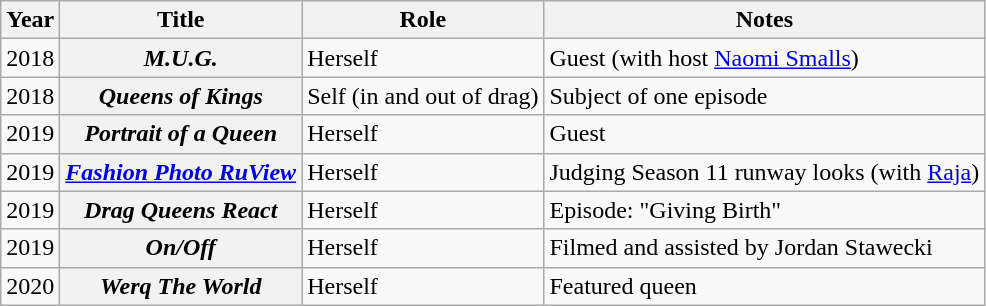<table class="wikitable plainrowheaders sortable">
<tr>
<th scope="col">Year</th>
<th scope="col">Title</th>
<th scope="col">Role</th>
<th scope="col">Notes</th>
</tr>
<tr>
<td>2018</td>
<th scope="row"><em>M.U.G.</em></th>
<td>Herself</td>
<td>Guest (with host <a href='#'>Naomi Smalls</a>)</td>
</tr>
<tr>
<td>2018</td>
<th scope="row"><em>Queens of Kings</em></th>
<td>Self (in and out of drag)</td>
<td>Subject of one episode</td>
</tr>
<tr>
<td>2019</td>
<th scope="row"><em>Portrait of a Queen</em></th>
<td>Herself</td>
<td>Guest</td>
</tr>
<tr>
<td>2019</td>
<th scope="row"><em><a href='#'>Fashion Photo RuView</a></em></th>
<td>Herself</td>
<td>Judging Season 11 runway looks (with <a href='#'>Raja</a>)</td>
</tr>
<tr>
<td>2019</td>
<th scope="row"><em>Drag Queens React</em></th>
<td>Herself</td>
<td>Episode: "Giving Birth"</td>
</tr>
<tr>
<td>2019</td>
<th scope="row"><em>On/Off</em></th>
<td>Herself</td>
<td>Filmed and assisted by Jordan Stawecki</td>
</tr>
<tr>
<td>2020</td>
<th scope="row"><em>Werq The World</em></th>
<td>Herself</td>
<td>Featured queen</td>
</tr>
</table>
